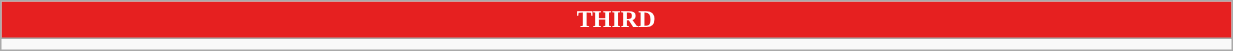<table class="wikitable collapsible collapsed" style="width:65%">
<tr>
<th colspan=6 ! style="color:white; background:#E62020">THIRD</th>
</tr>
<tr>
<td></td>
</tr>
</table>
